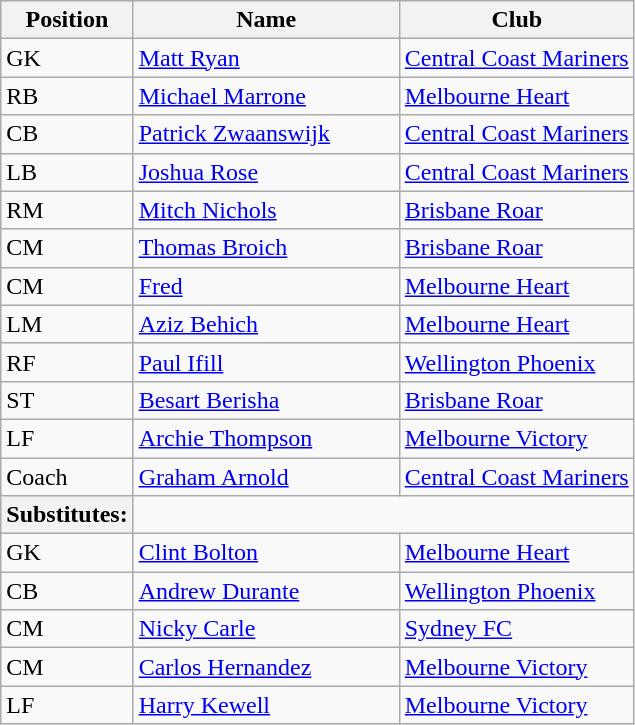<table class="wikitable sortable">
<tr>
<th class="unsortable">Position</th>
<th class="unsortable" style="width:170px;">Name</th>
<th class="unsortable">Club</th>
</tr>
<tr>
<td>GK</td>
<td> <a href='#'>Matt Ryan</a></td>
<td><a href='#'>Central Coast Mariners</a></td>
</tr>
<tr>
<td>RB</td>
<td> <a href='#'>Michael Marrone</a></td>
<td><a href='#'>Melbourne Heart</a></td>
</tr>
<tr>
<td>CB</td>
<td> <a href='#'>Patrick Zwaanswijk</a></td>
<td><a href='#'>Central Coast Mariners</a></td>
</tr>
<tr>
<td>LB</td>
<td> <a href='#'>Joshua Rose</a></td>
<td><a href='#'>Central Coast Mariners</a></td>
</tr>
<tr>
<td>RM</td>
<td> <a href='#'>Mitch Nichols</a></td>
<td><a href='#'>Brisbane Roar</a></td>
</tr>
<tr>
<td>CM</td>
<td> <a href='#'>Thomas Broich</a></td>
<td><a href='#'>Brisbane Roar</a></td>
</tr>
<tr>
<td>CM</td>
<td> <a href='#'>Fred</a></td>
<td><a href='#'>Melbourne Heart</a></td>
</tr>
<tr>
<td>LM</td>
<td> <a href='#'>Aziz Behich</a></td>
<td><a href='#'>Melbourne Heart</a></td>
</tr>
<tr>
<td>RF</td>
<td> <a href='#'>Paul Ifill</a></td>
<td><a href='#'>Wellington Phoenix</a></td>
</tr>
<tr>
<td>ST</td>
<td> <a href='#'>Besart Berisha</a></td>
<td><a href='#'>Brisbane Roar</a></td>
</tr>
<tr>
<td>LF</td>
<td> <a href='#'>Archie Thompson</a></td>
<td><a href='#'>Melbourne Victory</a></td>
</tr>
<tr>
<td>Coach</td>
<td> <a href='#'>Graham Arnold</a></td>
<td><a href='#'>Central Coast Mariners</a></td>
</tr>
<tr>
<th>Substitutes:</th>
</tr>
<tr>
<td>GK</td>
<td> <a href='#'>Clint Bolton</a></td>
<td><a href='#'>Melbourne Heart</a></td>
</tr>
<tr>
<td>CB</td>
<td> <a href='#'>Andrew Durante</a></td>
<td><a href='#'>Wellington Phoenix</a></td>
</tr>
<tr>
<td>CM</td>
<td> <a href='#'>Nicky Carle</a></td>
<td><a href='#'>Sydney FC</a></td>
</tr>
<tr>
<td>CM</td>
<td> <a href='#'>Carlos Hernandez</a></td>
<td><a href='#'>Melbourne Victory</a></td>
</tr>
<tr>
<td>LF</td>
<td> <a href='#'>Harry Kewell</a></td>
<td><a href='#'>Melbourne Victory</a></td>
</tr>
</table>
